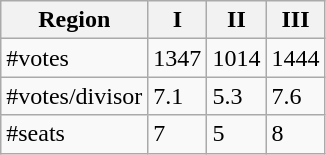<table class="wikitable">
<tr>
<th>Region</th>
<th>I</th>
<th>II</th>
<th>III</th>
</tr>
<tr>
<td>#votes</td>
<td>1347</td>
<td>1014</td>
<td>1444</td>
</tr>
<tr>
<td>#votes/divisor</td>
<td>7.1</td>
<td>5.3</td>
<td>7.6</td>
</tr>
<tr>
<td>#seats</td>
<td>7</td>
<td>5</td>
<td>8</td>
</tr>
</table>
